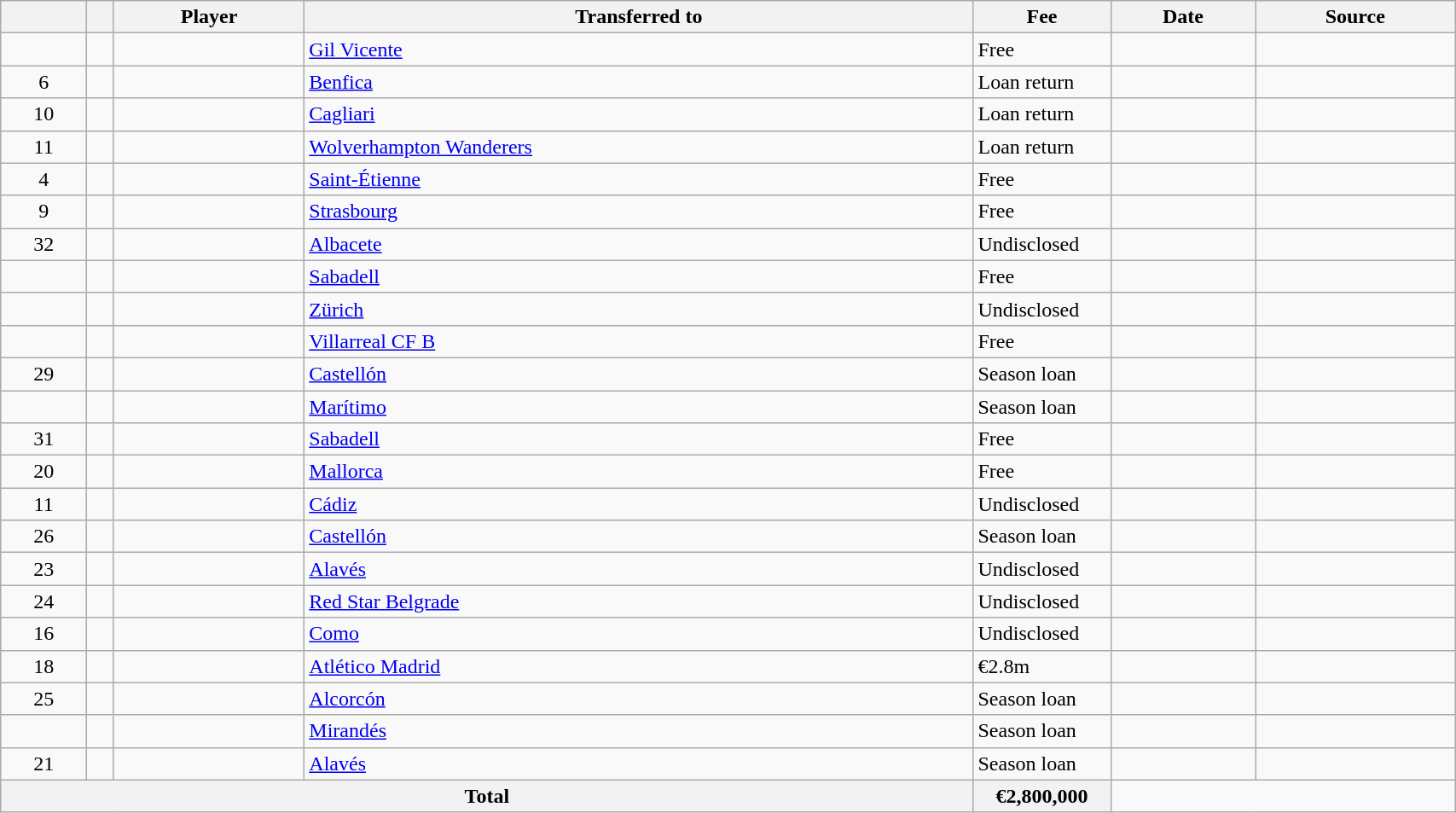<table class="wikitable sortable" style="width:90%; text-align:center; font-size:100%; text-align:left;">
<tr>
<th></th>
<th></th>
<th scope=col><strong>Player</strong></th>
<th><strong>Transferred to</strong></th>
<th !scope=col; style="width: 100px;"><strong>Fee</strong></th>
<th scope=col><strong>Date</strong></th>
<th scope=col><strong>Source</strong></th>
</tr>
<tr>
<td align=center></td>
<td align=center></td>
<td></td>
<td> <a href='#'>Gil Vicente</a></td>
<td>Free</td>
<td></td>
<td></td>
</tr>
<tr>
<td align=center>6</td>
<td align=center></td>
<td></td>
<td> <a href='#'>Benfica</a></td>
<td>Loan return</td>
<td></td>
<td></td>
</tr>
<tr>
<td align=center>10</td>
<td align=center></td>
<td></td>
<td> <a href='#'>Cagliari</a></td>
<td>Loan return</td>
<td></td>
<td></td>
</tr>
<tr>
<td align=center>11</td>
<td align=center></td>
<td></td>
<td> <a href='#'>Wolverhampton Wanderers</a></td>
<td>Loan return</td>
<td></td>
<td></td>
</tr>
<tr>
<td align=center>4</td>
<td align=center></td>
<td></td>
<td> <a href='#'>Saint-Étienne</a></td>
<td>Free</td>
<td></td>
<td></td>
</tr>
<tr>
<td align=center>9</td>
<td align=center></td>
<td></td>
<td> <a href='#'>Strasbourg</a></td>
<td>Free</td>
<td></td>
<td></td>
</tr>
<tr>
<td align=center>32</td>
<td align=center></td>
<td></td>
<td> <a href='#'>Albacete</a></td>
<td>Undisclosed</td>
<td></td>
<td></td>
</tr>
<tr>
<td align=center></td>
<td align=center></td>
<td></td>
<td> <a href='#'>Sabadell</a></td>
<td>Free</td>
<td></td>
<td></td>
</tr>
<tr>
<td align=center></td>
<td align=center></td>
<td></td>
<td> <a href='#'>Zürich</a></td>
<td>Undisclosed</td>
<td></td>
<td></td>
</tr>
<tr>
<td align=center></td>
<td align=center></td>
<td></td>
<td> <a href='#'>Villarreal CF B</a></td>
<td>Free</td>
<td></td>
<td></td>
</tr>
<tr>
<td align=center>29</td>
<td align=center></td>
<td></td>
<td> <a href='#'>Castellón</a></td>
<td>Season loan</td>
<td></td>
<td></td>
</tr>
<tr>
<td align=center></td>
<td align=center></td>
<td></td>
<td> <a href='#'>Marítimo</a></td>
<td>Season loan</td>
<td></td>
<td></td>
</tr>
<tr>
<td align=center>31</td>
<td align=center></td>
<td></td>
<td> <a href='#'>Sabadell</a></td>
<td>Free</td>
<td></td>
<td></td>
</tr>
<tr>
<td align=center>20</td>
<td align=center></td>
<td></td>
<td> <a href='#'>Mallorca</a></td>
<td>Free</td>
<td></td>
<td></td>
</tr>
<tr>
<td align=center>11</td>
<td align=center></td>
<td></td>
<td> <a href='#'>Cádiz</a></td>
<td>Undisclosed</td>
<td></td>
<td></td>
</tr>
<tr>
<td align=center>26</td>
<td align=center></td>
<td></td>
<td> <a href='#'>Castellón</a></td>
<td>Season loan</td>
<td></td>
<td></td>
</tr>
<tr>
<td align=center>23</td>
<td align=center></td>
<td></td>
<td> <a href='#'>Alavés</a></td>
<td>Undisclosed</td>
<td></td>
<td></td>
</tr>
<tr>
<td align=center>24</td>
<td align=center></td>
<td></td>
<td> <a href='#'>Red Star Belgrade</a></td>
<td>Undisclosed</td>
<td></td>
<td></td>
</tr>
<tr>
<td align=center>16</td>
<td align=center></td>
<td></td>
<td> <a href='#'>Como</a></td>
<td>Undisclosed</td>
<td></td>
<td></td>
</tr>
<tr>
<td align=center>18</td>
<td align=center></td>
<td></td>
<td> <a href='#'>Atlético Madrid</a></td>
<td>€2.8m</td>
<td></td>
<td></td>
</tr>
<tr>
<td align=center>25</td>
<td align=center></td>
<td></td>
<td> <a href='#'>Alcorcón</a></td>
<td>Season loan</td>
<td></td>
<td></td>
</tr>
<tr>
<td align=center></td>
<td align=center></td>
<td></td>
<td> <a href='#'>Mirandés</a></td>
<td>Season loan</td>
<td></td>
<td></td>
</tr>
<tr>
<td align=center>21</td>
<td align=center></td>
<td></td>
<td> <a href='#'>Alavés</a></td>
<td>Season loan</td>
<td></td>
<td></td>
</tr>
<tr>
<th colspan="4">Total</th>
<th colspan="1">€2,800,000</th>
</tr>
</table>
